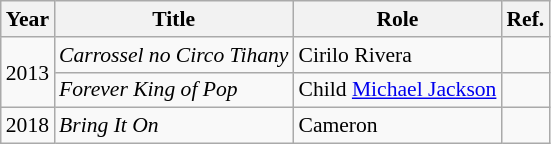<table class="wikitable" style="font-size:90%">
<tr>
<th>Year</th>
<th>Title</th>
<th>Role</th>
<th>Ref.</th>
</tr>
<tr>
<td rowspan=2>2013</td>
<td><em>Carrossel no Circo Tihany</em></td>
<td>Cirilo Rivera</td>
<td></td>
</tr>
<tr>
<td><em>Forever King of Pop</em></td>
<td>Child <a href='#'>Michael Jackson</a></td>
<td></td>
</tr>
<tr>
<td>2018</td>
<td><em>Bring It On</em></td>
<td>Cameron</td>
<td></td>
</tr>
</table>
